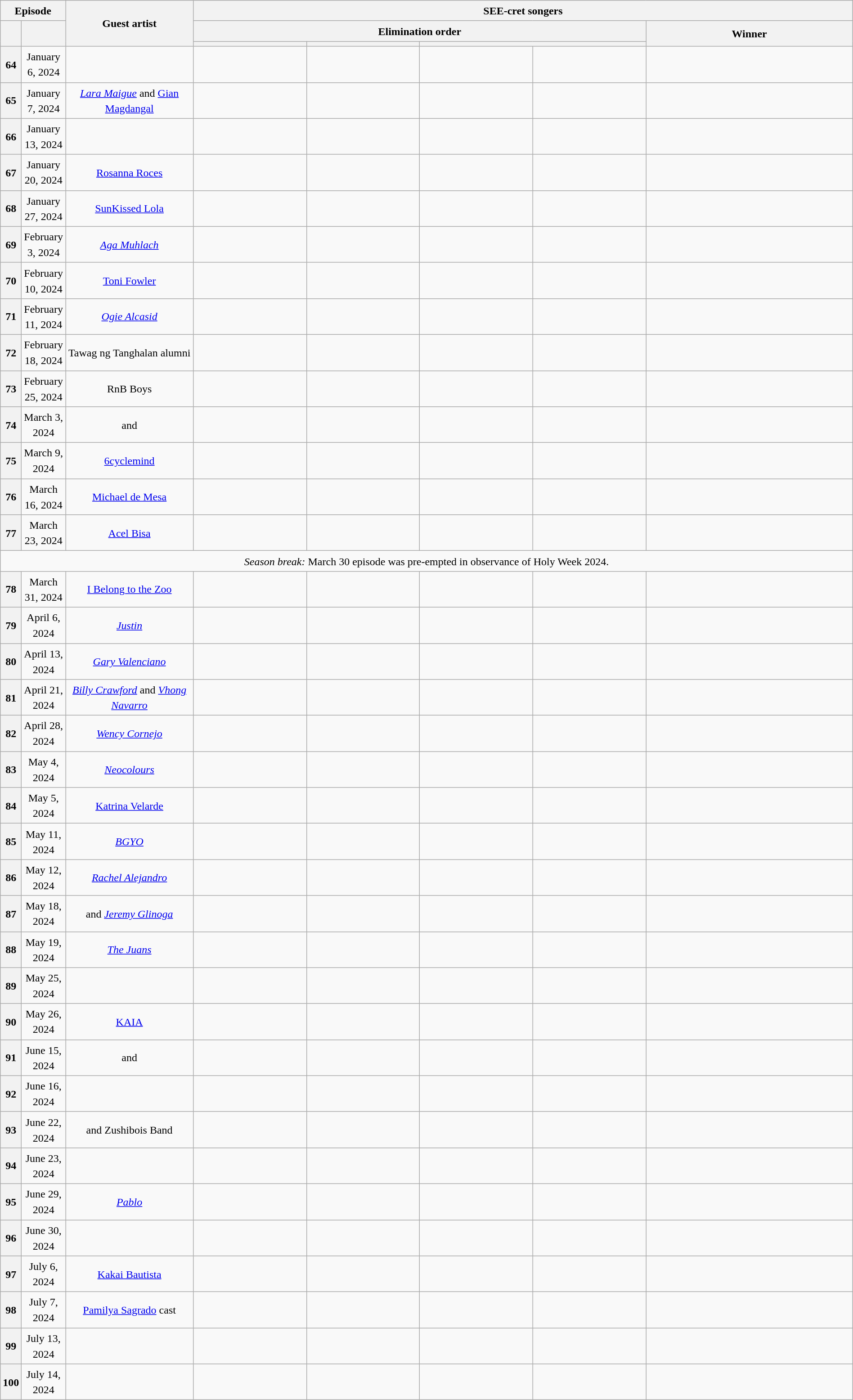<table class="wikitable plainrowheaders mw-collapsible" style="text-align:center; line-height:23px; width:100%;">
<tr>
<th colspan="2" width="1%">Episode</th>
<th rowspan="3" width="15%">Guest artist</th>
<th colspan="5">SEE-cret songers<br></th>
</tr>
<tr>
<th rowspan="2"></th>
<th rowspan="2"></th>
<th colspan="4">Elimination order</th>
<th rowspan="2">Winner</th>
</tr>
<tr>
<th></th>
<th></th>
<th colspan="2"></th>
</tr>
<tr>
<th>64</th>
<td>January 6, 2024</td>
<td></td>
<td></td>
<td></td>
<td></td>
<td></td>
<td></td>
</tr>
<tr>
<th>65</th>
<td>January 7, 2024</td>
<td><em><a href='#'>Lara Maigue</a></em> and <a href='#'>Gian Magdangal</a></td>
<td></td>
<td></td>
<td></td>
<td></td>
<td></td>
</tr>
<tr>
<th>66</th>
<td>January 13, 2024</td>
<td><em></em></td>
<td></td>
<td></td>
<td></td>
<td></td>
<td></td>
</tr>
<tr>
<th>67</th>
<td>January 20, 2024</td>
<td><a href='#'>Rosanna Roces</a></td>
<td></td>
<td></td>
<td></td>
<td></td>
<td></td>
</tr>
<tr>
<th>68</th>
<td>January 27, 2024</td>
<td><a href='#'>SunKissed Lola</a></td>
<td></td>
<td></td>
<td></td>
<td></td>
<td></td>
</tr>
<tr>
<th>69</th>
<td>February 3, 2024</td>
<td><em><a href='#'>Aga Muhlach</a></em></td>
<td></td>
<td></td>
<td></td>
<td></td>
<td></td>
</tr>
<tr>
<th>70</th>
<td>February 10, 2024</td>
<td><a href='#'>Toni Fowler</a></td>
<td></td>
<td></td>
<td></td>
<td></td>
<td></td>
</tr>
<tr>
<th>71</th>
<td>February 11, 2024</td>
<td><em><a href='#'>Ogie Alcasid</a></em></td>
<td></td>
<td></td>
<td></td>
<td></td>
<td></td>
</tr>
<tr>
<th>72</th>
<td>February 18, 2024</td>
<td>Tawag ng Tanghalan alumni<br></td>
<td></td>
<td></td>
<td></td>
<td></td>
<td></td>
</tr>
<tr>
<th>73</th>
<td>February 25, 2024</td>
<td>RnB Boys<br></td>
<td></td>
<td></td>
<td></td>
<td></td>
<td></td>
</tr>
<tr>
<th>74</th>
<td>March 3, 2024</td>
<td> and </td>
<td></td>
<td></td>
<td></td>
<td></td>
<td></td>
</tr>
<tr>
<th>75</th>
<td>March 9, 2024</td>
<td><a href='#'>6cyclemind</a></td>
<td></td>
<td></td>
<td></td>
<td></td>
<td></td>
</tr>
<tr>
<th>76</th>
<td>March 16, 2024</td>
<td><a href='#'>Michael de Mesa</a></td>
<td></td>
<td></td>
<td></td>
<td></td>
<td></td>
</tr>
<tr>
<th>77</th>
<td>March 23, 2024</td>
<td><a href='#'>Acel Bisa</a></td>
<td></td>
<td></td>
<td></td>
<td></td>
<td></td>
</tr>
<tr>
<td colspan="9"><em>Season break:</em> March 30 episode was pre-empted in observance of Holy Week 2024.</td>
</tr>
<tr>
<th>78</th>
<td>March 31, 2024</td>
<td><a href='#'>I Belong to the Zoo</a><br></td>
<td></td>
<td></td>
<td></td>
<td></td>
<td></td>
</tr>
<tr>
<th>79</th>
<td>April 6, 2024</td>
<td><em><a href='#'>Justin</a><br></em></td>
<td></td>
<td></td>
<td></td>
<td></td>
<td></td>
</tr>
<tr>
<th>80</th>
<td>April 13, 2024</td>
<td><em><a href='#'>Gary Valenciano</a></em></td>
<td></td>
<td></td>
<td></td>
<td></td>
<td></td>
</tr>
<tr>
<th>81</th>
<td>April 21, 2024</td>
<td><em><a href='#'>Billy Crawford</a></em> and <em><a href='#'>Vhong Navarro</a></em></td>
<td></td>
<td></td>
<td></td>
<td></td>
<td></td>
</tr>
<tr>
<th>82</th>
<td>April 28, 2024</td>
<td><em><a href='#'>Wency Cornejo</a></em></td>
<td></td>
<td></td>
<td></td>
<td></td>
<td></td>
</tr>
<tr>
<th>83</th>
<td>May 4, 2024</td>
<td><em><a href='#'>Neocolours</a></em></td>
<td></td>
<td></td>
<td></td>
<td></td>
<td></td>
</tr>
<tr>
<th>84</th>
<td>May 5, 2024</td>
<td><a href='#'>Katrina Velarde</a></td>
<td></td>
<td></td>
<td></td>
<td></td>
<td></td>
</tr>
<tr>
<th>85</th>
<td>May 11, 2024</td>
<td><em><a href='#'>BGYO</a></em></td>
<td></td>
<td></td>
<td></td>
<td></td>
<td></td>
</tr>
<tr>
<th>86</th>
<td>May 12, 2024</td>
<td><em><a href='#'>Rachel Alejandro</a></em></td>
<td></td>
<td></td>
<td></td>
<td></td>
<td></td>
</tr>
<tr>
<th>87</th>
<td>May 18, 2024</td>
<td> and <em><a href='#'>Jeremy Glinoga</a></em></td>
<td></td>
<td></td>
<td></td>
<td></td>
<td></td>
</tr>
<tr>
<th>88</th>
<td>May 19, 2024</td>
<td><em><a href='#'>The Juans</a></em><br></td>
<td></td>
<td></td>
<td></td>
<td></td>
<td></td>
</tr>
<tr>
<th>89</th>
<td>May 25, 2024</td>
<td><em></em></td>
<td></td>
<td></td>
<td></td>
<td></td>
<td></td>
</tr>
<tr>
<th>90</th>
<td>May 26, 2024</td>
<td><a href='#'>KAIA</a></td>
<td></td>
<td></td>
<td></td>
<td></td>
<td></td>
</tr>
<tr>
<th>91</th>
<td>June 15, 2024</td>
<td> and </td>
<td></td>
<td></td>
<td></td>
<td></td>
<td></td>
</tr>
<tr>
<th>92</th>
<td>June 16, 2024</td>
<td><em></em></td>
<td></td>
<td></td>
<td></td>
<td></td>
<td></td>
</tr>
<tr>
<th>93</th>
<td>June 22, 2024</td>
<td> and Zushibois Band</td>
<td></td>
<td></td>
<td></td>
<td></td>
<td></td>
</tr>
<tr>
<th>94</th>
<td>June 23, 2024</td>
<td></td>
<td></td>
<td></td>
<td></td>
<td></td>
<td></td>
</tr>
<tr>
<th>95</th>
<td>June 29, 2024</td>
<td><em><a href='#'>Pablo</a><br></em></td>
<td></td>
<td></td>
<td></td>
<td></td>
<td></td>
</tr>
<tr>
<th>96</th>
<td>June 30, 2024</td>
<td></td>
<td></td>
<td></td>
<td></td>
<td></td>
<td></td>
</tr>
<tr>
<th>97</th>
<td>July 6, 2024</td>
<td><a href='#'>Kakai Bautista</a></td>
<td></td>
<td></td>
<td></td>
<td></td>
<td></td>
</tr>
<tr>
<th>98</th>
<td>July 7, 2024</td>
<td><a href='#'>Pamilya Sagrado</a> cast<br></td>
<td></td>
<td></td>
<td></td>
<td></td>
<td></td>
</tr>
<tr>
<th>99</th>
<td>July 13, 2024</td>
<td></td>
<td></td>
<td></td>
<td></td>
<td></td>
<td></td>
</tr>
<tr>
<th>100</th>
<td>July 14, 2024</td>
<td></td>
<td></td>
<td></td>
<td></td>
<td></td>
<td></td>
</tr>
</table>
